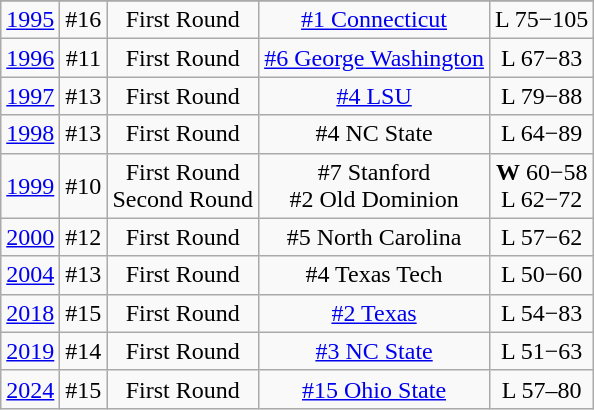<table class="wikitable" style="text-align:center">
<tr>
</tr>
<tr>
<td rowspan=1><a href='#'>1995</a></td>
<td>#16</td>
<td>First Round</td>
<td><a href='#'>#1 Connecticut</a></td>
<td>L 75−105</td>
</tr>
<tr style="text-align:center;">
<td rowspan=1><a href='#'>1996</a></td>
<td>#11</td>
<td>First Round</td>
<td><a href='#'>#6 George Washington</a></td>
<td>L 67−83</td>
</tr>
<tr style="text-align:center;">
<td rowspan=1><a href='#'>1997</a></td>
<td>#13</td>
<td>First Round</td>
<td><a href='#'>#4 LSU</a></td>
<td>L 79−88</td>
</tr>
<tr style="text-align:center;">
<td rowspan=1><a href='#'>1998</a></td>
<td>#13</td>
<td>First Round</td>
<td>#4 NC State</td>
<td>L 64−89</td>
</tr>
<tr style="text-align:center;">
<td rowspan=1><a href='#'>1999</a></td>
<td>#10</td>
<td>First Round<br>Second Round</td>
<td>#7 Stanford<br>#2 Old Dominion</td>
<td><strong>W</strong> 60−58<br>L 62−72</td>
</tr>
<tr style="text-align:center;">
<td rowspan=1><a href='#'>2000</a></td>
<td>#12</td>
<td>First Round</td>
<td>#5 North Carolina</td>
<td>L 57−62</td>
</tr>
<tr style="text-align:center;">
<td rowspan=1><a href='#'>2004</a></td>
<td>#13</td>
<td>First Round</td>
<td>#4 Texas Tech</td>
<td>L 50−60</td>
</tr>
<tr style="text-align:center;">
<td rowspan=1><a href='#'>2018</a></td>
<td>#15</td>
<td>First Round</td>
<td><a href='#'>#2 Texas</a></td>
<td>L 54−83</td>
</tr>
<tr style="text-align:center;">
<td rowspan=1><a href='#'>2019</a></td>
<td>#14</td>
<td>First Round</td>
<td><a href='#'>#3 NC State</a></td>
<td>L 51−63</td>
</tr>
<tr style="text-align:center;">
<td><a href='#'>2024</a></td>
<td>#15</td>
<td>First Round</td>
<td><a href='#'>#15 Ohio State</a></td>
<td>L 57–80</td>
</tr>
</table>
